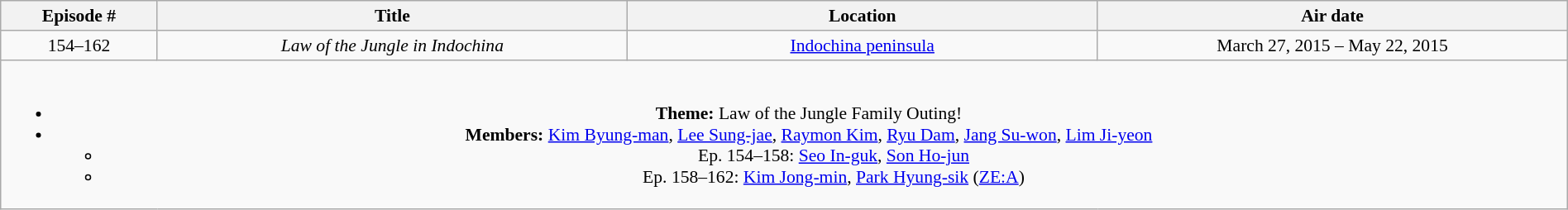<table class="wikitable" style="text-align:center; font-size:90%; width:100%;">
<tr>
<th width="10%">Episode #</th>
<th width="30%">Title</th>
<th width="30%">Location</th>
<th width="30%">Air date</th>
</tr>
<tr>
<td>154–162</td>
<td><em>Law of the Jungle in Indochina</em></td>
<td><a href='#'>Indochina peninsula</a></td>
<td>March 27, 2015 – May 22, 2015</td>
</tr>
<tr>
<td colspan="4"><br><ul><li><strong>Theme:</strong> Law of the Jungle Family Outing!</li><li><strong>Members:</strong> <a href='#'>Kim Byung-man</a>, <a href='#'>Lee Sung-jae</a>, <a href='#'>Raymon Kim</a>, <a href='#'>Ryu Dam</a>, <a href='#'>Jang Su-won</a>, <a href='#'>Lim Ji-yeon</a><ul><li>Ep. 154–158: <a href='#'>Seo In-guk</a>, <a href='#'>Son Ho-jun</a></li><li>Ep. 158–162: <a href='#'>Kim Jong-min</a>, <a href='#'>Park Hyung-sik</a> (<a href='#'>ZE:A</a>)</li></ul></li></ul></td>
</tr>
</table>
